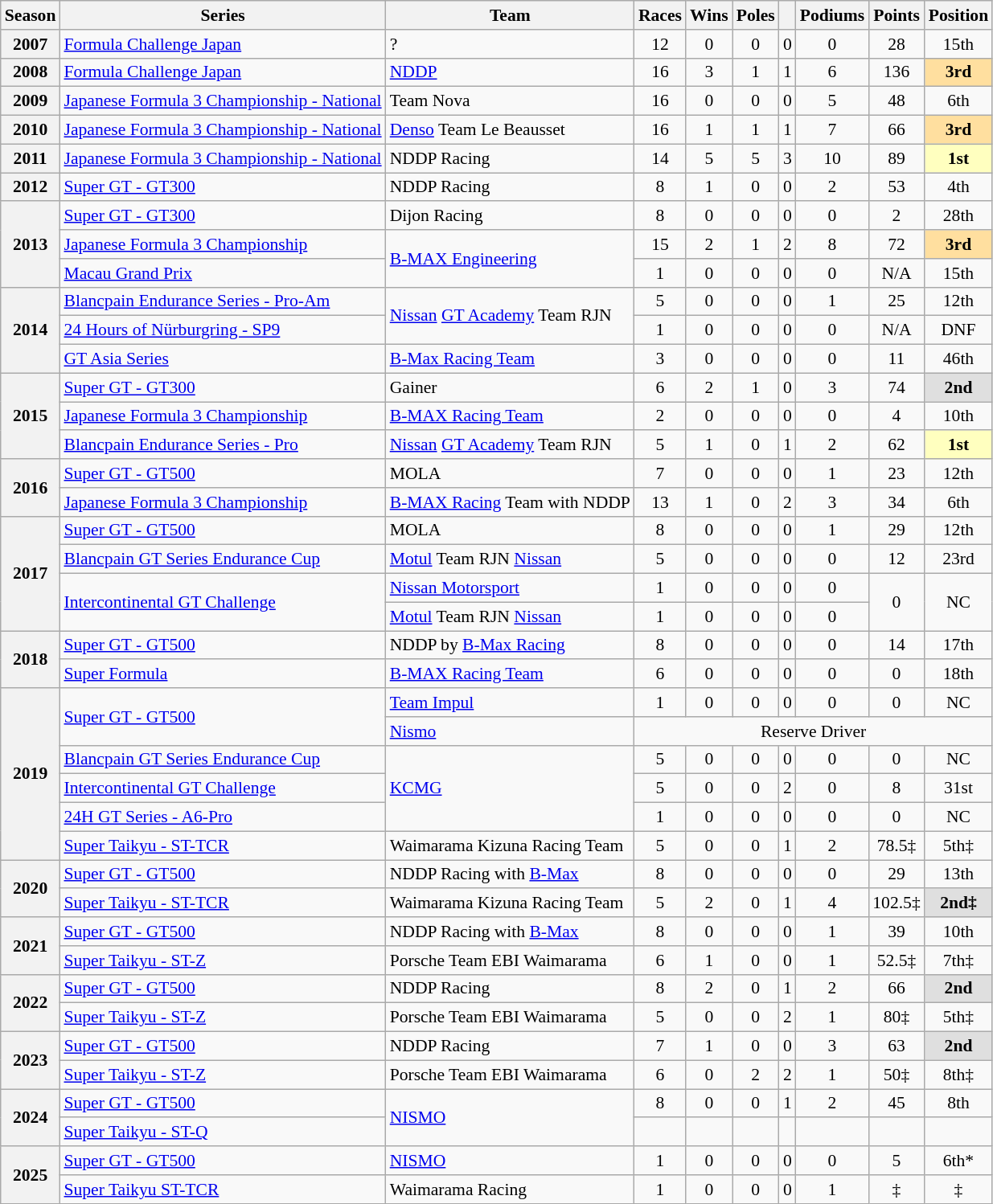<table class="wikitable" style="font-size: 90%; text-align:center">
<tr>
<th>Season</th>
<th>Series</th>
<th>Team</th>
<th>Races</th>
<th>Wins</th>
<th>Poles</th>
<th></th>
<th>Podiums</th>
<th>Points</th>
<th>Position</th>
</tr>
<tr>
<th>2007</th>
<td align="left"><a href='#'>Formula Challenge Japan</a></td>
<td align=left>?</td>
<td>12</td>
<td>0</td>
<td>0</td>
<td>0</td>
<td>0</td>
<td>28</td>
<td>15th</td>
</tr>
<tr>
<th>2008</th>
<td align="left"><a href='#'>Formula Challenge Japan</a></td>
<td align=left><a href='#'>NDDP</a></td>
<td>16</td>
<td>3</td>
<td>1</td>
<td>1</td>
<td>6</td>
<td>136</td>
<td style="background: #ffdf9f"><strong>3rd</strong></td>
</tr>
<tr>
<th>2009</th>
<td align="left"><a href='#'>Japanese Formula 3 Championship - National</a></td>
<td align="left">Team Nova</td>
<td>16</td>
<td>0</td>
<td>0</td>
<td>0</td>
<td>5</td>
<td>48</td>
<td>6th</td>
</tr>
<tr>
<th>2010</th>
<td align="left"><a href='#'>Japanese Formula 3 Championship - National</a></td>
<td align="left"><a href='#'>Denso</a> Team Le Beausset</td>
<td>16</td>
<td>1</td>
<td>1</td>
<td>1</td>
<td>7</td>
<td>66</td>
<td style="background: #ffdf9f"><strong>3rd</strong></td>
</tr>
<tr>
<th>2011</th>
<td align="left"><a href='#'>Japanese Formula 3 Championship - National</a></td>
<td align="left">NDDP Racing</td>
<td>14</td>
<td>5</td>
<td>5</td>
<td>3</td>
<td>10</td>
<td>89</td>
<td style="background: #ffffbf"><strong>1st</strong></td>
</tr>
<tr>
<th>2012</th>
<td align="left"><a href='#'>Super GT - GT300</a></td>
<td align="left">NDDP Racing</td>
<td>8</td>
<td>1</td>
<td>0</td>
<td>0</td>
<td>2</td>
<td>53</td>
<td>4th</td>
</tr>
<tr>
<th rowspan="3">2013</th>
<td align="left"><a href='#'>Super GT - GT300</a></td>
<td align="left">Dijon Racing</td>
<td>8</td>
<td>0</td>
<td>0</td>
<td>0</td>
<td>0</td>
<td>2</td>
<td>28th</td>
</tr>
<tr>
<td align="left"><a href='#'>Japanese Formula 3 Championship</a></td>
<td rowspan="2" align="left"><a href='#'>B-MAX Engineering</a></td>
<td>15</td>
<td>2</td>
<td>1</td>
<td>2</td>
<td>8</td>
<td>72</td>
<td style="background: #ffdf9f"><strong>3rd</strong></td>
</tr>
<tr>
<td align="left"><a href='#'>Macau Grand Prix</a></td>
<td>1</td>
<td>0</td>
<td>0</td>
<td>0</td>
<td>0</td>
<td>N/A</td>
<td>15th</td>
</tr>
<tr>
<th rowspan="3">2014</th>
<td align="left"><a href='#'>Blancpain Endurance Series - Pro-Am</a></td>
<td rowspan="2" align="left"><a href='#'>Nissan</a> <a href='#'>GT Academy</a> Team RJN</td>
<td>5</td>
<td>0</td>
<td>0</td>
<td>0</td>
<td>1</td>
<td>25</td>
<td>12th</td>
</tr>
<tr>
<td align=left><a href='#'>24 Hours of Nürburgring - SP9</a></td>
<td>1</td>
<td>0</td>
<td>0</td>
<td>0</td>
<td>0</td>
<td>N/A</td>
<td>DNF</td>
</tr>
<tr>
<td align="left"><a href='#'>GT Asia Series</a></td>
<td align="left"><a href='#'>B-Max Racing Team</a></td>
<td>3</td>
<td>0</td>
<td>0</td>
<td>0</td>
<td>0</td>
<td>11</td>
<td>46th</td>
</tr>
<tr>
<th rowspan="3">2015</th>
<td align="left"><a href='#'>Super GT - GT300</a></td>
<td align="left">Gainer</td>
<td>6</td>
<td>2</td>
<td>1</td>
<td>0</td>
<td>3</td>
<td>74</td>
<td style="background: #dfdfdf"><strong>2nd</strong></td>
</tr>
<tr>
<td align="left"><a href='#'>Japanese Formula 3 Championship</a></td>
<td align="left"><a href='#'>B-MAX Racing Team</a></td>
<td>2</td>
<td>0</td>
<td>0</td>
<td>0</td>
<td>0</td>
<td>4</td>
<td>10th</td>
</tr>
<tr>
<td align="left"><a href='#'>Blancpain Endurance Series - Pro</a></td>
<td align="left"><a href='#'>Nissan</a> <a href='#'>GT Academy</a> Team RJN</td>
<td>5</td>
<td>1</td>
<td>0</td>
<td>1</td>
<td>2</td>
<td>62</td>
<td style="background: #ffffbf"><strong>1st</strong></td>
</tr>
<tr>
<th rowspan="2">2016</th>
<td align=left><a href='#'>Super GT - GT500</a></td>
<td align=left>MOLA</td>
<td>7</td>
<td>0</td>
<td>0</td>
<td>0</td>
<td>1</td>
<td>23</td>
<td>12th</td>
</tr>
<tr>
<td align=left><a href='#'>Japanese Formula 3 Championship</a></td>
<td align=left><a href='#'>B-MAX Racing</a> Team with NDDP</td>
<td>13</td>
<td>1</td>
<td>0</td>
<td>2</td>
<td>3</td>
<td>34</td>
<td>6th</td>
</tr>
<tr>
<th rowspan="4">2017</th>
<td align="left"><a href='#'>Super GT - GT500</a></td>
<td align="left">MOLA</td>
<td>8</td>
<td>0</td>
<td>0</td>
<td>0</td>
<td>1</td>
<td>29</td>
<td>12th</td>
</tr>
<tr>
<td align="left"><a href='#'>Blancpain GT Series Endurance Cup</a></td>
<td align="left"><a href='#'>Motul</a> Team RJN <a href='#'>Nissan</a></td>
<td>5</td>
<td>0</td>
<td>0</td>
<td>0</td>
<td>0</td>
<td>12</td>
<td>23rd</td>
</tr>
<tr>
<td rowspan="2" align=left><a href='#'>Intercontinental GT Challenge</a></td>
<td align=left><a href='#'>Nissan Motorsport</a></td>
<td>1</td>
<td>0</td>
<td>0</td>
<td>0</td>
<td>0</td>
<td rowspan="2">0</td>
<td rowspan="2">NC</td>
</tr>
<tr>
<td align=left><a href='#'>Motul</a> Team RJN <a href='#'>Nissan</a></td>
<td>1</td>
<td>0</td>
<td>0</td>
<td>0</td>
<td>0</td>
</tr>
<tr>
<th rowspan="2">2018</th>
<td align="left"><a href='#'>Super GT - GT500</a></td>
<td align="left">NDDP by <a href='#'>B-Max Racing</a></td>
<td>8</td>
<td>0</td>
<td>0</td>
<td>0</td>
<td>0</td>
<td>14</td>
<td>17th</td>
</tr>
<tr>
<td align="left"><a href='#'>Super Formula</a></td>
<td align="left"><a href='#'>B-MAX Racing Team</a></td>
<td>6</td>
<td>0</td>
<td>0</td>
<td>0</td>
<td>0</td>
<td>0</td>
<td>18th</td>
</tr>
<tr>
<th rowspan="6">2019</th>
<td align=left rowspan="2"><a href='#'>Super GT - GT500</a></td>
<td align=left><a href='#'>Team Impul</a></td>
<td>1</td>
<td>0</td>
<td>0</td>
<td>0</td>
<td>0</td>
<td>0</td>
<td>NC</td>
</tr>
<tr>
<td align="left"><a href='#'>Nismo</a></td>
<td colspan="7">Reserve Driver</td>
</tr>
<tr>
<td align="left"><a href='#'>Blancpain GT Series Endurance Cup</a></td>
<td rowspan="3" align="left"><a href='#'>KCMG</a></td>
<td>5</td>
<td>0</td>
<td>0</td>
<td>0</td>
<td>0</td>
<td>0</td>
<td>NC</td>
</tr>
<tr>
<td align=left><a href='#'>Intercontinental GT Challenge</a></td>
<td>5</td>
<td>0</td>
<td>0</td>
<td>2</td>
<td>0</td>
<td>8</td>
<td>31st</td>
</tr>
<tr>
<td align=left><a href='#'>24H GT Series - A6-Pro</a></td>
<td>1</td>
<td>0</td>
<td>0</td>
<td>0</td>
<td>0</td>
<td>0</td>
<td>NC</td>
</tr>
<tr>
<td align=left><a href='#'>Super Taikyu - ST-TCR</a></td>
<td align=left>Waimarama Kizuna Racing Team</td>
<td>5</td>
<td>0</td>
<td>0</td>
<td>1</td>
<td>2</td>
<td>78.5‡</td>
<td>5th‡</td>
</tr>
<tr>
<th rowspan="2">2020</th>
<td align=left><a href='#'>Super GT - GT500</a></td>
<td align=left>NDDP Racing with <a href='#'>B-Max</a></td>
<td>8</td>
<td>0</td>
<td>0</td>
<td>0</td>
<td>0</td>
<td>29</td>
<td>13th</td>
</tr>
<tr>
<td align=left><a href='#'>Super Taikyu - ST-TCR</a></td>
<td align=left>Waimarama Kizuna Racing Team</td>
<td>5</td>
<td>2</td>
<td>0</td>
<td>1</td>
<td>4</td>
<td>102.5‡</td>
<td style="background: #dfdfdf"><strong>2nd‡</strong></td>
</tr>
<tr>
<th rowspan="2">2021</th>
<td align=left><a href='#'>Super GT - GT500</a></td>
<td align=left>NDDP Racing with <a href='#'>B-Max</a></td>
<td>8</td>
<td>0</td>
<td>0</td>
<td>0</td>
<td>1</td>
<td>39</td>
<td>10th</td>
</tr>
<tr>
<td align=left><a href='#'>Super Taikyu - ST-Z</a></td>
<td align=left>Porsche Team EBI Waimarama</td>
<td>6</td>
<td>1</td>
<td>0</td>
<td>0</td>
<td>1</td>
<td>52.5‡</td>
<td>7th‡</td>
</tr>
<tr>
<th rowspan="2">2022</th>
<td align=left><a href='#'>Super GT - GT500</a></td>
<td align=left>NDDP Racing</td>
<td>8</td>
<td>2</td>
<td>0</td>
<td>1</td>
<td>2</td>
<td>66</td>
<td style="background: #dfdfdf"><strong>2nd</strong></td>
</tr>
<tr>
<td align=left><a href='#'>Super Taikyu - ST-Z</a></td>
<td align=left>Porsche Team EBI Waimarama</td>
<td>5</td>
<td>0</td>
<td>0</td>
<td>2</td>
<td>1</td>
<td>80‡</td>
<td>5th‡</td>
</tr>
<tr>
<th rowspan="2">2023</th>
<td align=left><a href='#'>Super GT - GT500</a></td>
<td align=left>NDDP Racing</td>
<td>7</td>
<td>1</td>
<td>0</td>
<td>0</td>
<td>3</td>
<td>63</td>
<td style="background:#DFDFDF;"><strong>2nd</strong></td>
</tr>
<tr>
<td align=left><a href='#'>Super Taikyu - ST-Z</a></td>
<td align=left>Porsche Team EBI Waimarama</td>
<td>6</td>
<td>0</td>
<td>2</td>
<td>2</td>
<td>1</td>
<td>50‡</td>
<td>8th‡</td>
</tr>
<tr>
<th rowspan=2>2024</th>
<td align=left><a href='#'>Super GT - GT500</a></td>
<td rowspan="2" align="left"><a href='#'>NISMO</a></td>
<td>8</td>
<td>0</td>
<td>0</td>
<td>1</td>
<td>2</td>
<td>45</td>
<td>8th</td>
</tr>
<tr>
<td align=left><a href='#'>Super Taikyu - ST-Q</a></td>
<td></td>
<td></td>
<td></td>
<td></td>
<td></td>
<td></td>
<td></td>
</tr>
<tr>
<th rowspan="2">2025</th>
<td align=left><a href='#'>Super GT - GT500</a></td>
<td align=left><a href='#'>NISMO</a></td>
<td>1</td>
<td>0</td>
<td>0</td>
<td>0</td>
<td>0</td>
<td>5</td>
<td>6th*</td>
</tr>
<tr>
<td align=left><a href='#'>Super Taikyu ST-TCR</a></td>
<td align=left>Waimarama Racing</td>
<td>1</td>
<td>0</td>
<td>0</td>
<td>0</td>
<td>1</td>
<td>‡</td>
<td>‡</td>
</tr>
</table>
